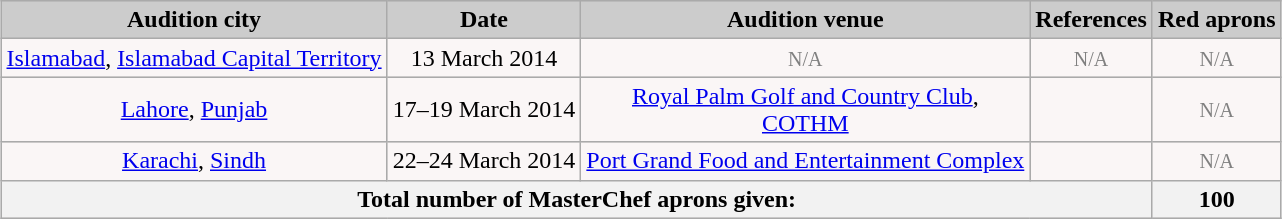<table class="wikitable" style="margin:1em auto; text-align:center; background:#ccc;">
<tr>
<td><strong>Audition city</strong></td>
<td><strong>Date</strong></td>
<td><strong>Audition venue</strong></td>
<td><strong>References</strong></td>
<td><strong>Red aprons</strong></td>
</tr>
<tr style="background:#FAF6F6;">
<td><a href='#'>Islamabad</a>, <a href='#'>Islamabad Capital Territory</a></td>
<td>13 March 2014</td>
<td style="color:gray;"><small>N/A</small></td>
<td style="color:gray;"><small>N/A</small></td>
<td style="color:gray;"><small>N/A</small></td>
</tr>
<tr style="background:#FAF6F6;">
<td><a href='#'>Lahore</a>, <a href='#'>Punjab</a></td>
<td>17–19 March 2014 <br></td>
<td><a href='#'>Royal Palm Golf and Country Club</a>, <br> <a href='#'>COTHM</a></td>
<td></td>
<td style="color:gray;"><small>N/A</small></td>
</tr>
<tr style="background:#FAF6F6;">
<td><a href='#'>Karachi</a>, <a href='#'>Sindh</a></td>
<td>22–24 March 2014</td>
<td><a href='#'>Port Grand Food and Entertainment Complex</a></td>
<td></td>
<td style="color:gray;"><small>N/A</small></td>
</tr>
<tr style="background:#FAF6F6;">
<th colspan="4">Total number of MasterChef aprons given:</th>
<th>100</th>
</tr>
</table>
